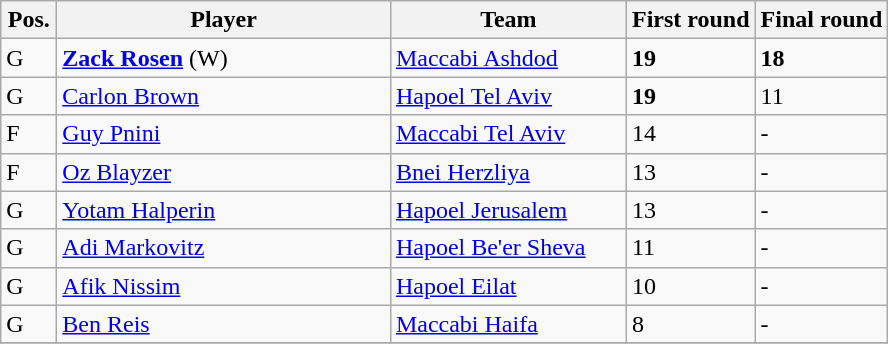<table class="wikitable">
<tr>
<th width=30>Pos.</th>
<th width=215>Player</th>
<th width=150>Team</th>
<th>First round</th>
<th>Final round</th>
</tr>
<tr>
<td>G</td>
<td> <strong><a href='#'>Zack Rosen</a></strong> (W)</td>
<td><a href='#'>Maccabi Ashdod</a></td>
<td><strong>19</strong></td>
<td><strong>18</strong></td>
</tr>
<tr>
<td>G</td>
<td> <a href='#'>Carlon Brown</a></td>
<td><a href='#'>Hapoel Tel Aviv</a></td>
<td><strong>19</strong></td>
<td>11</td>
</tr>
<tr>
<td>F</td>
<td> <a href='#'>Guy Pnini</a></td>
<td><a href='#'>Maccabi Tel Aviv</a></td>
<td>14</td>
<td>-</td>
</tr>
<tr>
<td>F</td>
<td> <a href='#'>Oz Blayzer</a></td>
<td><a href='#'>Bnei Herzliya</a></td>
<td>13</td>
<td>-</td>
</tr>
<tr>
<td>G</td>
<td> <a href='#'>Yotam Halperin</a></td>
<td><a href='#'>Hapoel Jerusalem</a></td>
<td>13</td>
<td>-</td>
</tr>
<tr>
<td>G</td>
<td> <a href='#'>Adi Markovitz</a></td>
<td><a href='#'>Hapoel Be'er Sheva</a></td>
<td>11</td>
<td>-</td>
</tr>
<tr>
<td>G</td>
<td> <a href='#'>Afik Nissim</a></td>
<td><a href='#'>Hapoel Eilat</a></td>
<td>10</td>
<td>-</td>
</tr>
<tr>
<td>G</td>
<td> <a href='#'>Ben Reis</a></td>
<td><a href='#'>Maccabi Haifa</a></td>
<td>8</td>
<td>-</td>
</tr>
<tr>
</tr>
</table>
